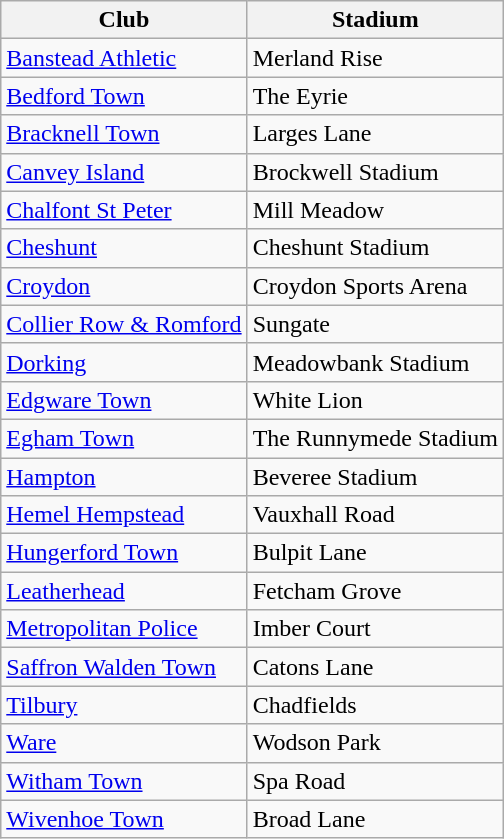<table class="wikitable sortable">
<tr>
<th>Club</th>
<th>Stadium</th>
</tr>
<tr>
<td><a href='#'>Banstead Athletic</a></td>
<td>Merland Rise</td>
</tr>
<tr>
<td><a href='#'>Bedford Town</a></td>
<td>The Eyrie</td>
</tr>
<tr>
<td><a href='#'>Bracknell Town</a></td>
<td>Larges Lane</td>
</tr>
<tr>
<td><a href='#'>Canvey Island</a></td>
<td>Brockwell Stadium</td>
</tr>
<tr>
<td><a href='#'>Chalfont St Peter</a></td>
<td>Mill Meadow</td>
</tr>
<tr>
<td><a href='#'>Cheshunt</a></td>
<td>Cheshunt Stadium</td>
</tr>
<tr>
<td><a href='#'>Croydon</a></td>
<td>Croydon Sports Arena</td>
</tr>
<tr>
<td><a href='#'>Collier Row & Romford</a></td>
<td>Sungate</td>
</tr>
<tr>
<td><a href='#'>Dorking</a></td>
<td>Meadowbank Stadium</td>
</tr>
<tr>
<td><a href='#'>Edgware Town</a></td>
<td>White Lion</td>
</tr>
<tr>
<td><a href='#'>Egham Town</a></td>
<td>The Runnymede Stadium</td>
</tr>
<tr>
<td><a href='#'>Hampton</a></td>
<td>Beveree Stadium</td>
</tr>
<tr>
<td><a href='#'>Hemel Hempstead</a></td>
<td>Vauxhall Road</td>
</tr>
<tr>
<td><a href='#'>Hungerford Town</a></td>
<td>Bulpit Lane</td>
</tr>
<tr>
<td><a href='#'>Leatherhead</a></td>
<td>Fetcham Grove</td>
</tr>
<tr>
<td><a href='#'>Metropolitan Police</a></td>
<td>Imber Court</td>
</tr>
<tr>
<td><a href='#'>Saffron Walden Town</a></td>
<td>Catons Lane</td>
</tr>
<tr>
<td><a href='#'>Tilbury</a></td>
<td>Chadfields</td>
</tr>
<tr>
<td><a href='#'>Ware</a></td>
<td>Wodson Park</td>
</tr>
<tr>
<td><a href='#'>Witham Town</a></td>
<td>Spa Road</td>
</tr>
<tr>
<td><a href='#'>Wivenhoe Town</a></td>
<td>Broad Lane</td>
</tr>
</table>
